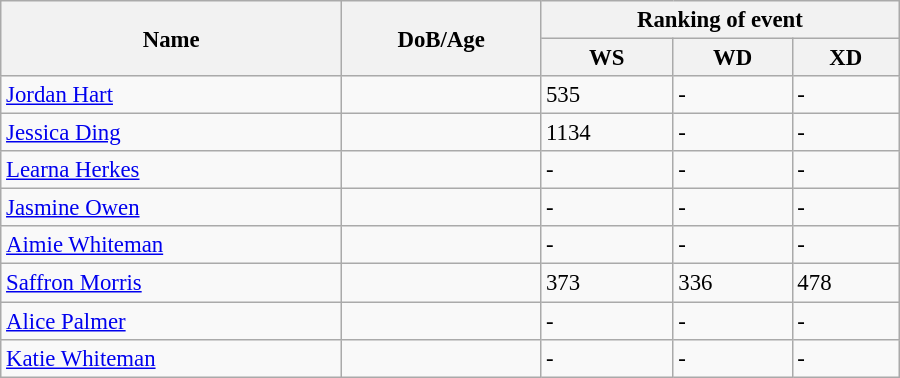<table class="wikitable" style="width:600px; font-size:95%;">
<tr>
<th rowspan="2" align="left">Name</th>
<th rowspan="2" align="left">DoB/Age</th>
<th colspan="3" align="center">Ranking of event</th>
</tr>
<tr>
<th align="center">WS</th>
<th>WD</th>
<th align="center">XD</th>
</tr>
<tr>
<td><a href='#'>Jordan Hart</a></td>
<td></td>
<td>535</td>
<td>-</td>
<td>-</td>
</tr>
<tr>
<td><a href='#'>Jessica Ding</a></td>
<td></td>
<td>1134</td>
<td>-</td>
<td>-</td>
</tr>
<tr>
<td><a href='#'>Learna Herkes</a></td>
<td></td>
<td>-</td>
<td>-</td>
<td>-</td>
</tr>
<tr>
<td><a href='#'>Jasmine Owen</a></td>
<td></td>
<td>-</td>
<td>-</td>
<td>-</td>
</tr>
<tr>
<td><a href='#'>Aimie Whiteman</a></td>
<td></td>
<td>-</td>
<td>-</td>
<td>-</td>
</tr>
<tr>
<td><a href='#'>Saffron Morris</a></td>
<td></td>
<td>373</td>
<td>336</td>
<td>478</td>
</tr>
<tr>
<td><a href='#'>Alice Palmer</a></td>
<td></td>
<td>-</td>
<td>-</td>
<td>-</td>
</tr>
<tr>
<td><a href='#'>Katie Whiteman</a></td>
<td></td>
<td>-</td>
<td>-</td>
<td>-</td>
</tr>
</table>
